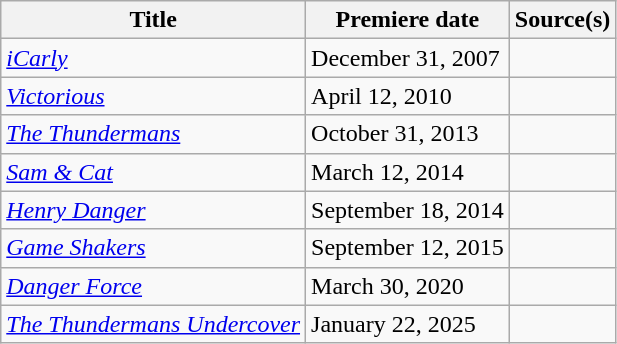<table class="wikitable sortable">
<tr>
<th>Title</th>
<th>Premiere date</th>
<th>Source(s)</th>
</tr>
<tr>
<td><em><a href='#'>iCarly</a></em></td>
<td>December 31, 2007</td>
<td></td>
</tr>
<tr>
<td><em><a href='#'>Victorious</a></em></td>
<td>April 12, 2010</td>
<td></td>
</tr>
<tr>
<td><em><a href='#'>The Thundermans</a></em></td>
<td>October 31, 2013</td>
<td></td>
</tr>
<tr>
<td><em><a href='#'>Sam & Cat</a></em></td>
<td>March 12, 2014</td>
<td></td>
</tr>
<tr>
<td><em><a href='#'>Henry Danger</a></em></td>
<td>September 18, 2014</td>
<td></td>
</tr>
<tr>
<td><em><a href='#'>Game Shakers</a></em></td>
<td>September 12, 2015</td>
<td></td>
</tr>
<tr>
<td><em><a href='#'>Danger Force</a></em></td>
<td>March 30, 2020</td>
<td></td>
</tr>
<tr>
<td><em><a href='#'>The Thundermans Undercover</a></em></td>
<td>January 22, 2025</td>
<td></td>
</tr>
</table>
